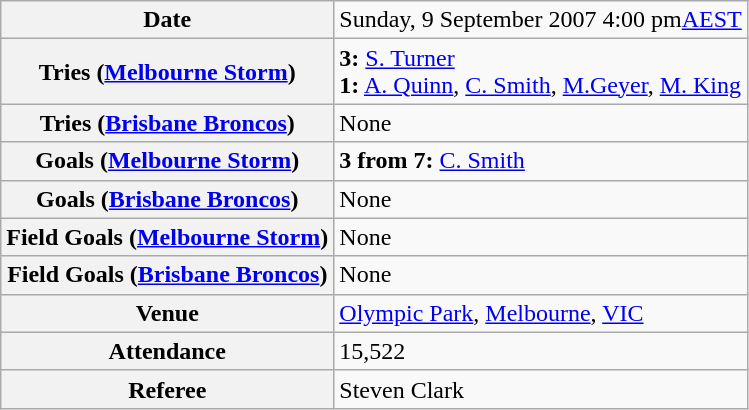<table class="wikitable">
<tr>
<th>Date</th>
<td>Sunday, 9 September 2007 4:00 pm<a href='#'>AEST</a></td>
</tr>
<tr>
<th>Tries (<a href='#'>Melbourne Storm</a>)</th>
<td><strong>3:</strong> <a href='#'>S. Turner</a><br> <strong>1:</strong> <a href='#'>A. Quinn</a>, <a href='#'>C. Smith</a>, <a href='#'>M.Geyer</a>, <a href='#'>M. King</a></td>
</tr>
<tr>
<th>Tries (<a href='#'>Brisbane Broncos</a>)</th>
<td>None</td>
</tr>
<tr>
<th>Goals (<a href='#'>Melbourne Storm</a>)</th>
<td><strong>3 from 7:</strong> <a href='#'>C. Smith</a></td>
</tr>
<tr>
<th>Goals (<a href='#'>Brisbane Broncos</a>)</th>
<td>None</td>
</tr>
<tr>
<th>Field Goals (<a href='#'>Melbourne Storm</a>)</th>
<td>None</td>
</tr>
<tr>
<th>Field Goals (<a href='#'>Brisbane Broncos</a>)</th>
<td>None</td>
</tr>
<tr>
<th>Venue</th>
<td><a href='#'>Olympic Park</a>, <a href='#'>Melbourne</a>, <a href='#'>VIC</a></td>
</tr>
<tr>
<th>Attendance</th>
<td>15,522</td>
</tr>
<tr>
<th>Referee</th>
<td>Steven Clark</td>
</tr>
</table>
